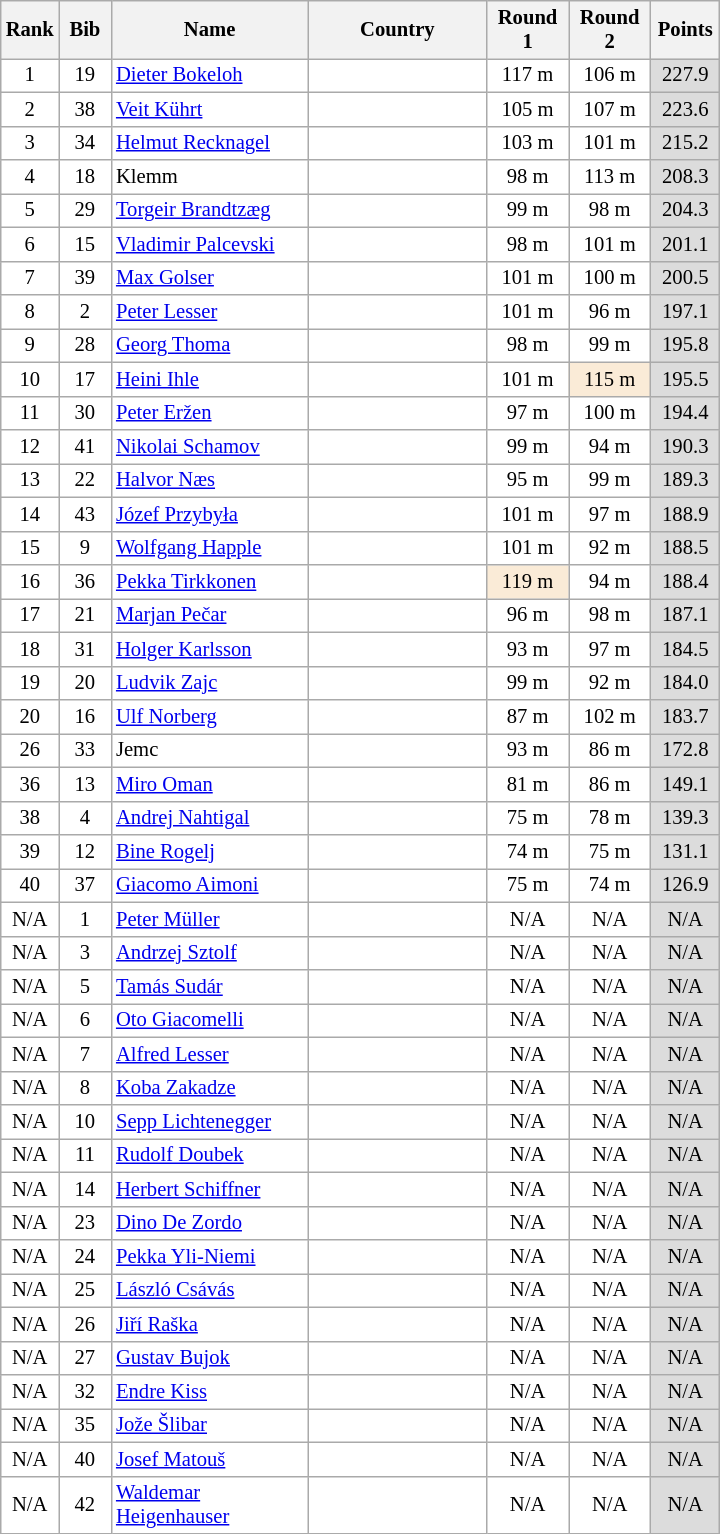<table class="wikitable sortable" style="background:#fff; font-size:86%; width:38%; line-height:16px; border:grey solid 1px; border-collapse:collapse;">
<tr>
<th width="30">Rank</th>
<th width="30">Bib</th>
<th width="135">Name</th>
<th width="125">Country</th>
<th width="50">Round 1</th>
<th width="50">Round 2</th>
<th width="40">Points</th>
</tr>
<tr>
<td align=center>1</td>
<td align=center>19</td>
<td><a href='#'>Dieter Bokeloh</a></td>
<td></td>
<td align=center>117 m</td>
<td align=center>106 m</td>
<td align=center bgcolor=#DCDCDC>227.9</td>
</tr>
<tr>
<td align=center>2</td>
<td align=center>38</td>
<td><a href='#'>Veit Kührt</a></td>
<td></td>
<td align=center>105 m</td>
<td align=center>107 m</td>
<td align=center bgcolor=#DCDCDC>223.6</td>
</tr>
<tr>
<td align=center>3</td>
<td align=center>34</td>
<td><a href='#'>Helmut Recknagel</a></td>
<td></td>
<td align=center>103 m</td>
<td align=center>101 m</td>
<td align=center bgcolor=#DCDCDC>215.2</td>
</tr>
<tr>
<td align=center>4</td>
<td align=center>18</td>
<td>Klemm</td>
<td></td>
<td align=center>98 m</td>
<td align=center>113 m</td>
<td align=center bgcolor=#DCDCDC>208.3</td>
</tr>
<tr>
<td align=center>5</td>
<td align=center>29</td>
<td><a href='#'>Torgeir Brandtzæg</a></td>
<td></td>
<td align=center>99 m</td>
<td align=center>98 m</td>
<td align=center bgcolor=#DCDCDC>204.3</td>
</tr>
<tr>
<td align=center>6</td>
<td align=center>15</td>
<td><a href='#'>Vladimir Palcevski</a></td>
<td></td>
<td align=center>98 m</td>
<td align=center>101 m</td>
<td align=center bgcolor=#DCDCDC>201.1</td>
</tr>
<tr>
<td align=center>7</td>
<td align=center>39</td>
<td><a href='#'>Max Golser</a></td>
<td></td>
<td align=center>101 m</td>
<td align=center>100 m</td>
<td align=center bgcolor=#DCDCDC>200.5</td>
</tr>
<tr>
<td align=center>8</td>
<td align=center>2</td>
<td><a href='#'>Peter Lesser</a></td>
<td></td>
<td align=center>101 m</td>
<td align=center>96 m</td>
<td align=center bgcolor=#DCDCDC>197.1</td>
</tr>
<tr>
<td align=center>9</td>
<td align=center>28</td>
<td><a href='#'>Georg Thoma</a></td>
<td></td>
<td align=center>98 m</td>
<td align=center>99 m</td>
<td align=center bgcolor=#DCDCDC>195.8</td>
</tr>
<tr>
<td align=center>10</td>
<td align=center>17</td>
<td><a href='#'>Heini Ihle</a></td>
<td></td>
<td align=center>101 m</td>
<td align=center bgcolor=#FAEBD7>115 m</td>
<td align=center bgcolor=#DCDCDC>195.5</td>
</tr>
<tr>
<td align=center>11</td>
<td align=center>30</td>
<td><a href='#'>Peter Eržen</a></td>
<td></td>
<td align=center>97 m</td>
<td align=center>100 m</td>
<td align=center bgcolor=#DCDCDC>194.4</td>
</tr>
<tr>
<td align=center>12</td>
<td align=center>41</td>
<td><a href='#'>Nikolai Schamov</a></td>
<td></td>
<td align=center>99 m</td>
<td align=center>94 m</td>
<td align=center bgcolor=#DCDCDC>190.3</td>
</tr>
<tr>
<td align=center>13</td>
<td align=center>22</td>
<td><a href='#'>Halvor Næs</a></td>
<td></td>
<td align=center>95 m</td>
<td align=center>99 m</td>
<td align=center bgcolor=#DCDCDC>189.3</td>
</tr>
<tr>
<td align=center>14</td>
<td align=center>43</td>
<td><a href='#'>Józef Przybyła</a></td>
<td></td>
<td align=center>101 m</td>
<td align=center>97 m</td>
<td align=center bgcolor=#DCDCDC>188.9</td>
</tr>
<tr>
<td align=center>15</td>
<td align=center>9</td>
<td><a href='#'>Wolfgang Happle</a></td>
<td></td>
<td align=center>101 m</td>
<td align=center>92 m</td>
<td align=center bgcolor=#DCDCDC>188.5</td>
</tr>
<tr>
<td align=center>16</td>
<td align=center>36</td>
<td><a href='#'>Pekka Tirkkonen</a></td>
<td></td>
<td align=center bgcolor=#FAEBD7>119 m</td>
<td align=center>94 m</td>
<td align=center bgcolor=#DCDCDC>188.4</td>
</tr>
<tr>
<td align=center>17</td>
<td align=center>21</td>
<td><a href='#'>Marjan Pečar</a></td>
<td></td>
<td align=center>96 m</td>
<td align=center>98 m</td>
<td align=center bgcolor=#DCDCDC>187.1</td>
</tr>
<tr>
<td align=center>18</td>
<td align=center>31</td>
<td><a href='#'>Holger Karlsson</a></td>
<td></td>
<td align=center>93 m</td>
<td align=center>97 m</td>
<td align=center bgcolor=#DCDCDC>184.5</td>
</tr>
<tr>
<td align=center>19</td>
<td align=center>20</td>
<td><a href='#'>Ludvik Zajc</a></td>
<td></td>
<td align=center>99 m</td>
<td align=center>92 m</td>
<td align=center bgcolor=#DCDCDC>184.0</td>
</tr>
<tr>
<td align=center>20</td>
<td align=center>16</td>
<td><a href='#'>Ulf Norberg</a></td>
<td></td>
<td align=center>87 m</td>
<td align=center>102 m</td>
<td align=center bgcolor=#DCDCDC>183.7</td>
</tr>
<tr>
<td align=center>26</td>
<td align=center>33</td>
<td>Jemc</td>
<td></td>
<td align=center>93 m</td>
<td align=center>86 m</td>
<td align=center bgcolor=#DCDCDC>172.8</td>
</tr>
<tr>
<td align=center>36</td>
<td align=center>13</td>
<td><a href='#'>Miro Oman</a></td>
<td></td>
<td align=center>81 m</td>
<td align=center>86 m</td>
<td align=center bgcolor=#DCDCDC>149.1</td>
</tr>
<tr>
<td align=center>38</td>
<td align=center>4</td>
<td><a href='#'>Andrej Nahtigal</a></td>
<td></td>
<td align=center>75 m</td>
<td align=center>78 m</td>
<td align=center bgcolor=#DCDCDC>139.3</td>
</tr>
<tr>
<td align=center>39</td>
<td align=center>12</td>
<td><a href='#'>Bine Rogelj</a></td>
<td></td>
<td align=center>74 m</td>
<td align=center>75 m</td>
<td align=center bgcolor=#DCDCDC>131.1</td>
</tr>
<tr>
<td align=center>40</td>
<td align=center>37</td>
<td><a href='#'>Giacomo Aimoni</a></td>
<td></td>
<td align=center>75 m</td>
<td align=center>74 m</td>
<td align=center bgcolor=#DCDCDC>126.9</td>
</tr>
<tr>
<td align=center>N/A</td>
<td align=center>1</td>
<td><a href='#'>Peter Müller</a></td>
<td></td>
<td align=center>N/A</td>
<td align=center>N/A</td>
<td align=center bgcolor=#DCDCDC>N/A</td>
</tr>
<tr>
<td align=center>N/A</td>
<td align=center>3</td>
<td><a href='#'>Andrzej Sztolf</a></td>
<td></td>
<td align=center>N/A</td>
<td align=center>N/A</td>
<td align=center bgcolor=#DCDCDC>N/A</td>
</tr>
<tr>
<td align=center>N/A</td>
<td align=center>5</td>
<td><a href='#'>Tamás Sudár</a></td>
<td></td>
<td align=center>N/A</td>
<td align=center>N/A</td>
<td align=center bgcolor=#DCDCDC>N/A</td>
</tr>
<tr>
<td align=center>N/A</td>
<td align=center>6</td>
<td><a href='#'>Oto Giacomelli</a></td>
<td></td>
<td align=center>N/A</td>
<td align=center>N/A</td>
<td align=center bgcolor=#DCDCDC>N/A</td>
</tr>
<tr>
<td align=center>N/A</td>
<td align=center>7</td>
<td><a href='#'>Alfred Lesser</a></td>
<td></td>
<td align=center>N/A</td>
<td align=center>N/A</td>
<td align=center bgcolor=#DCDCDC>N/A</td>
</tr>
<tr>
<td align=center>N/A</td>
<td align=center>8</td>
<td><a href='#'>Koba Zakadze</a></td>
<td></td>
<td align=center>N/A</td>
<td align=center>N/A</td>
<td align=center bgcolor=#DCDCDC>N/A</td>
</tr>
<tr>
<td align=center>N/A</td>
<td align=center>10</td>
<td><a href='#'>Sepp Lichtenegger</a></td>
<td></td>
<td align=center>N/A</td>
<td align=center>N/A</td>
<td align=center bgcolor=#DCDCDC>N/A</td>
</tr>
<tr>
<td align=center>N/A</td>
<td align=center>11</td>
<td><a href='#'>Rudolf Doubek</a></td>
<td></td>
<td align=center>N/A</td>
<td align=center>N/A</td>
<td align=center bgcolor=#DCDCDC>N/A</td>
</tr>
<tr>
<td align=center>N/A</td>
<td align=center>14</td>
<td><a href='#'>Herbert Schiffner</a></td>
<td></td>
<td align=center>N/A</td>
<td align=center>N/A</td>
<td align=center bgcolor=#DCDCDC>N/A</td>
</tr>
<tr>
<td align=center>N/A</td>
<td align=center>23</td>
<td><a href='#'>Dino De Zordo</a></td>
<td></td>
<td align=center>N/A</td>
<td align=center>N/A</td>
<td align=center bgcolor=#DCDCDC>N/A</td>
</tr>
<tr>
<td align=center>N/A</td>
<td align=center>24</td>
<td><a href='#'>Pekka Yli-Niemi</a></td>
<td></td>
<td align=center>N/A</td>
<td align=center>N/A</td>
<td align=center bgcolor=#DCDCDC>N/A</td>
</tr>
<tr>
<td align=center>N/A</td>
<td align=center>25</td>
<td><a href='#'>László Csávás</a></td>
<td></td>
<td align=center>N/A</td>
<td align=center>N/A</td>
<td align=center bgcolor=#DCDCDC>N/A</td>
</tr>
<tr>
<td align=center>N/A</td>
<td align=center>26</td>
<td><a href='#'>Jiří Raška</a></td>
<td></td>
<td align=center>N/A</td>
<td align=center>N/A</td>
<td align=center bgcolor=#DCDCDC>N/A</td>
</tr>
<tr>
<td align=center>N/A</td>
<td align=center>27</td>
<td><a href='#'>Gustav Bujok</a></td>
<td></td>
<td align=center>N/A</td>
<td align=center>N/A</td>
<td align=center bgcolor=#DCDCDC>N/A</td>
</tr>
<tr>
<td align=center>N/A</td>
<td align=center>32</td>
<td><a href='#'>Endre Kiss</a></td>
<td></td>
<td align=center>N/A</td>
<td align=center>N/A</td>
<td align=center bgcolor=#DCDCDC>N/A</td>
</tr>
<tr>
<td align=center>N/A</td>
<td align=center>35</td>
<td><a href='#'>Jože Šlibar</a></td>
<td></td>
<td align=center>N/A</td>
<td align=center>N/A</td>
<td align=center bgcolor=#DCDCDC>N/A</td>
</tr>
<tr>
<td align=center>N/A</td>
<td align=center>40</td>
<td><a href='#'>Josef Matouš</a></td>
<td></td>
<td align=center>N/A</td>
<td align=center>N/A</td>
<td align=center bgcolor=#DCDCDC>N/A</td>
</tr>
<tr>
<td align=center>N/A</td>
<td align=center>42</td>
<td><a href='#'>Waldemar Heigenhauser</a></td>
<td></td>
<td align=center>N/A</td>
<td align=center>N/A</td>
<td align=center bgcolor=#DCDCDC>N/A</td>
</tr>
</table>
